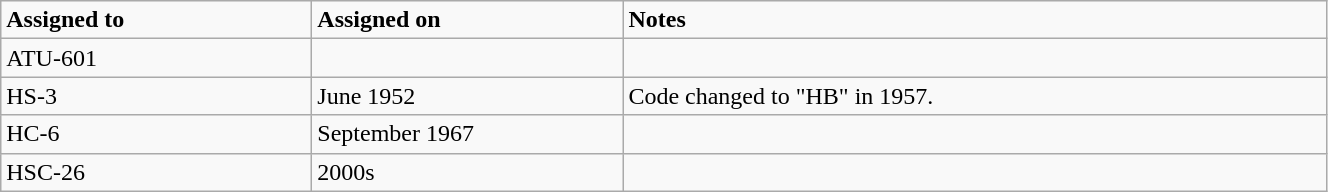<table class="wikitable" style="width: 70%;">
<tr>
<td style="width: 200px;"><strong>Assigned to</strong></td>
<td style="width: 200px;"><strong>Assigned on</strong></td>
<td><strong>Notes</strong></td>
</tr>
<tr>
<td>ATU-601</td>
<td></td>
<td></td>
</tr>
<tr>
<td>HS-3</td>
<td>June 1952</td>
<td>Code changed to "HB" in 1957.</td>
</tr>
<tr>
<td>HC-6</td>
<td>September 1967</td>
<td></td>
</tr>
<tr>
<td>HSC-26</td>
<td>2000s</td>
<td></td>
</tr>
</table>
